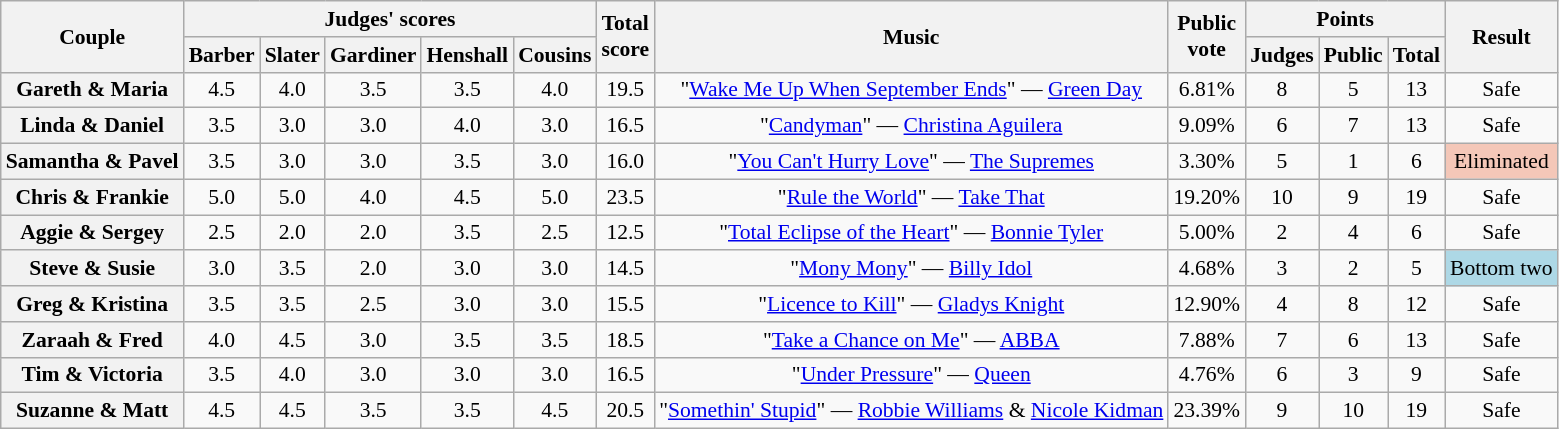<table class="wikitable sortable" style="text-align:center; ; font-size:90%">
<tr>
<th scope="col" rowspan=2>Couple</th>
<th scope="col" colspan=5 class="unsortable">Judges' scores</th>
<th scope="col" rowspan=2>Total<br>score</th>
<th scope="col" rowspan=2 class="unsortable">Music</th>
<th scope="col" rowspan=2>Public<br>vote</th>
<th scope="col" colspan=3>Points</th>
<th scope="col" rowspan=2 class="unsortable">Result</th>
</tr>
<tr>
<th class="unsortable">Barber</th>
<th class="unsortable">Slater</th>
<th class="unsortable">Gardiner</th>
<th class="unsortable">Henshall</th>
<th class="unsortable">Cousins</th>
<th class="unsortable">Judges</th>
<th class="unsortable">Public</th>
<th>Total</th>
</tr>
<tr>
<th scope="row">Gareth & Maria</th>
<td>4.5</td>
<td>4.0</td>
<td>3.5</td>
<td>3.5</td>
<td>4.0</td>
<td>19.5</td>
<td>"<a href='#'>Wake Me Up When September Ends</a>" — <a href='#'>Green Day</a></td>
<td>6.81%</td>
<td>8</td>
<td>5</td>
<td>13</td>
<td>Safe</td>
</tr>
<tr>
<th scope="row">Linda & Daniel</th>
<td>3.5</td>
<td>3.0</td>
<td>3.0</td>
<td>4.0</td>
<td>3.0</td>
<td>16.5</td>
<td>"<a href='#'>Candyman</a>" — <a href='#'>Christina Aguilera</a></td>
<td>9.09%</td>
<td>6</td>
<td>7</td>
<td>13</td>
<td>Safe</td>
</tr>
<tr>
<th scope="row">Samantha & Pavel</th>
<td>3.5</td>
<td>3.0</td>
<td>3.0</td>
<td>3.5</td>
<td>3.0</td>
<td>16.0</td>
<td>"<a href='#'>You Can't Hurry Love</a>" — <a href='#'>The Supremes</a></td>
<td>3.30%</td>
<td>5</td>
<td>1</td>
<td>6</td>
<td bgcolor="f4c7b8">Eliminated</td>
</tr>
<tr>
<th scope="row">Chris & Frankie</th>
<td>5.0</td>
<td>5.0</td>
<td>4.0</td>
<td>4.5</td>
<td>5.0</td>
<td>23.5</td>
<td>"<a href='#'>Rule the World</a>" — <a href='#'>Take That</a></td>
<td>19.20%</td>
<td>10</td>
<td>9</td>
<td>19</td>
<td>Safe</td>
</tr>
<tr>
<th scope="row">Aggie & Sergey</th>
<td>2.5</td>
<td>2.0</td>
<td>2.0</td>
<td>3.5</td>
<td>2.5</td>
<td>12.5</td>
<td>"<a href='#'>Total Eclipse of the Heart</a>" — <a href='#'>Bonnie Tyler</a></td>
<td>5.00%</td>
<td>2</td>
<td>4</td>
<td>6</td>
<td>Safe</td>
</tr>
<tr>
<th scope="row">Steve & Susie</th>
<td>3.0</td>
<td>3.5</td>
<td>2.0</td>
<td>3.0</td>
<td>3.0</td>
<td>14.5</td>
<td>"<a href='#'>Mony Mony</a>" — <a href='#'>Billy Idol</a></td>
<td>4.68%</td>
<td>3</td>
<td>2</td>
<td>5</td>
<td bgcolor=lightblue>Bottom two</td>
</tr>
<tr>
<th scope="row">Greg & Kristina</th>
<td>3.5</td>
<td>3.5</td>
<td>2.5</td>
<td>3.0</td>
<td>3.0</td>
<td>15.5</td>
<td>"<a href='#'>Licence to Kill</a>" — <a href='#'>Gladys Knight</a></td>
<td>12.90%</td>
<td>4</td>
<td>8</td>
<td>12</td>
<td>Safe</td>
</tr>
<tr>
<th scope="row">Zaraah & Fred</th>
<td>4.0</td>
<td>4.5</td>
<td>3.0</td>
<td>3.5</td>
<td>3.5</td>
<td>18.5</td>
<td>"<a href='#'>Take a Chance on Me</a>" — <a href='#'>ABBA</a></td>
<td>7.88%</td>
<td>7</td>
<td>6</td>
<td>13</td>
<td>Safe</td>
</tr>
<tr>
<th scope="row">Tim & Victoria</th>
<td>3.5</td>
<td>4.0</td>
<td>3.0</td>
<td>3.0</td>
<td>3.0</td>
<td>16.5</td>
<td>"<a href='#'>Under Pressure</a>" — <a href='#'>Queen</a></td>
<td>4.76%</td>
<td>6</td>
<td>3</td>
<td>9</td>
<td>Safe</td>
</tr>
<tr>
<th scope="row">Suzanne & Matt</th>
<td>4.5</td>
<td>4.5</td>
<td>3.5</td>
<td>3.5</td>
<td>4.5</td>
<td>20.5</td>
<td>"<a href='#'>Somethin' Stupid</a>" — <a href='#'>Robbie Williams</a> & <a href='#'>Nicole Kidman</a></td>
<td>23.39%</td>
<td>9</td>
<td>10</td>
<td>19</td>
<td>Safe</td>
</tr>
</table>
